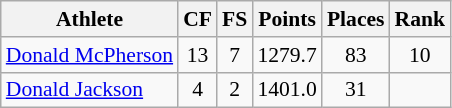<table class="wikitable" border="1" style="font-size:90%">
<tr>
<th>Athlete</th>
<th>CF</th>
<th>FS</th>
<th>Points</th>
<th>Places</th>
<th>Rank</th>
</tr>
<tr align=center>
<td align=left><a href='#'>Donald McPherson</a></td>
<td>13</td>
<td>7</td>
<td>1279.7</td>
<td>83</td>
<td>10</td>
</tr>
<tr align=center>
<td align=left><a href='#'>Donald Jackson</a></td>
<td>4</td>
<td>2</td>
<td>1401.0</td>
<td>31</td>
<td></td>
</tr>
</table>
